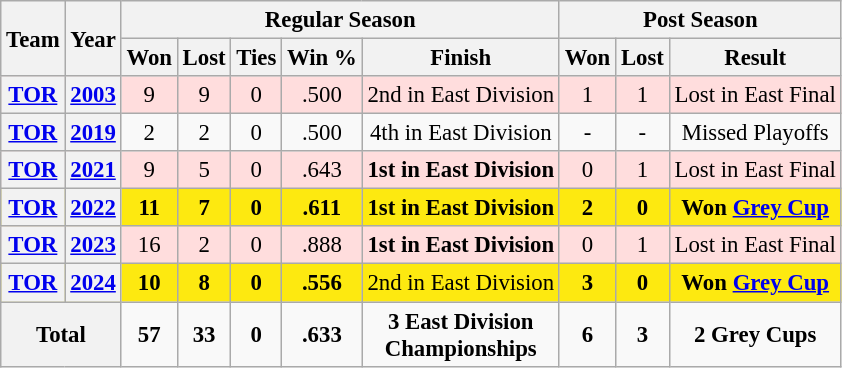<table class="wikitable" style="font-size: 95%; text-align:center;">
<tr>
<th rowspan="2">Team</th>
<th rowspan="2">Year</th>
<th colspan="5">Regular Season</th>
<th colspan="4">Post Season</th>
</tr>
<tr>
<th>Won</th>
<th>Lost</th>
<th>Ties</th>
<th>Win %</th>
<th>Finish</th>
<th>Won</th>
<th>Lost</th>
<th>Result</th>
</tr>
<tr ! style="background:#fdd;">
<th><a href='#'>TOR</a></th>
<th><a href='#'>2003</a></th>
<td>9</td>
<td>9</td>
<td>0</td>
<td>.500</td>
<td>2nd in East Division</td>
<td>1</td>
<td>1</td>
<td>Lost in East Final</td>
</tr>
<tr>
<th><a href='#'>TOR</a></th>
<th><a href='#'>2019</a></th>
<td>2</td>
<td>2</td>
<td>0</td>
<td>.500</td>
<td>4th in East Division</td>
<td>-</td>
<td>-</td>
<td>Missed Playoffs</td>
</tr>
<tr ! style="background:#fdd;">
<th><a href='#'>TOR</a></th>
<th><a href='#'>2021</a></th>
<td>9</td>
<td>5</td>
<td>0</td>
<td>.643</td>
<td><strong>1st in East Division</strong></td>
<td>0</td>
<td>1</td>
<td>Lost in East Final</td>
</tr>
<tr ! style="background:#FDE910;">
<th><a href='#'>TOR</a></th>
<th><a href='#'>2022</a></th>
<td><strong>11</strong></td>
<td><strong>7</strong></td>
<td><strong>0</strong></td>
<td><strong>.611</strong></td>
<td><strong>1st in East Division</strong></td>
<td><strong>2</strong></td>
<td><strong>0</strong></td>
<td><strong>Won <a href='#'>Grey Cup</a></strong></td>
</tr>
<tr ! style="background:#fdd;">
<th><a href='#'>TOR</a></th>
<th><a href='#'>2023</a></th>
<td>16</td>
<td>2</td>
<td>0</td>
<td>.888</td>
<td><strong>1st in East Division</strong></td>
<td>0</td>
<td>1</td>
<td>Lost in East Final</td>
</tr>
<tr ! style="background:#FDE910;">
<th><a href='#'>TOR</a></th>
<th><a href='#'>2024</a></th>
<td><strong>10</strong></td>
<td><strong>8</strong></td>
<td><strong>0</strong></td>
<td><strong>.556</strong></td>
<td>2nd in East Division</td>
<td><strong>3</strong></td>
<td><strong>0</strong></td>
<td><strong>Won <a href='#'>Grey Cup</a></strong></td>
</tr>
<tr>
<th colspan="2"><strong>Total</strong></th>
<td><strong>57</strong></td>
<td><strong>33</strong></td>
<td><strong>0</strong></td>
<td><strong>.633</strong></td>
<td><strong>3 East Division<br>Championships</strong></td>
<td><strong>6</strong></td>
<td><strong>3</strong></td>
<td><strong>2 Grey Cups</strong></td>
</tr>
</table>
